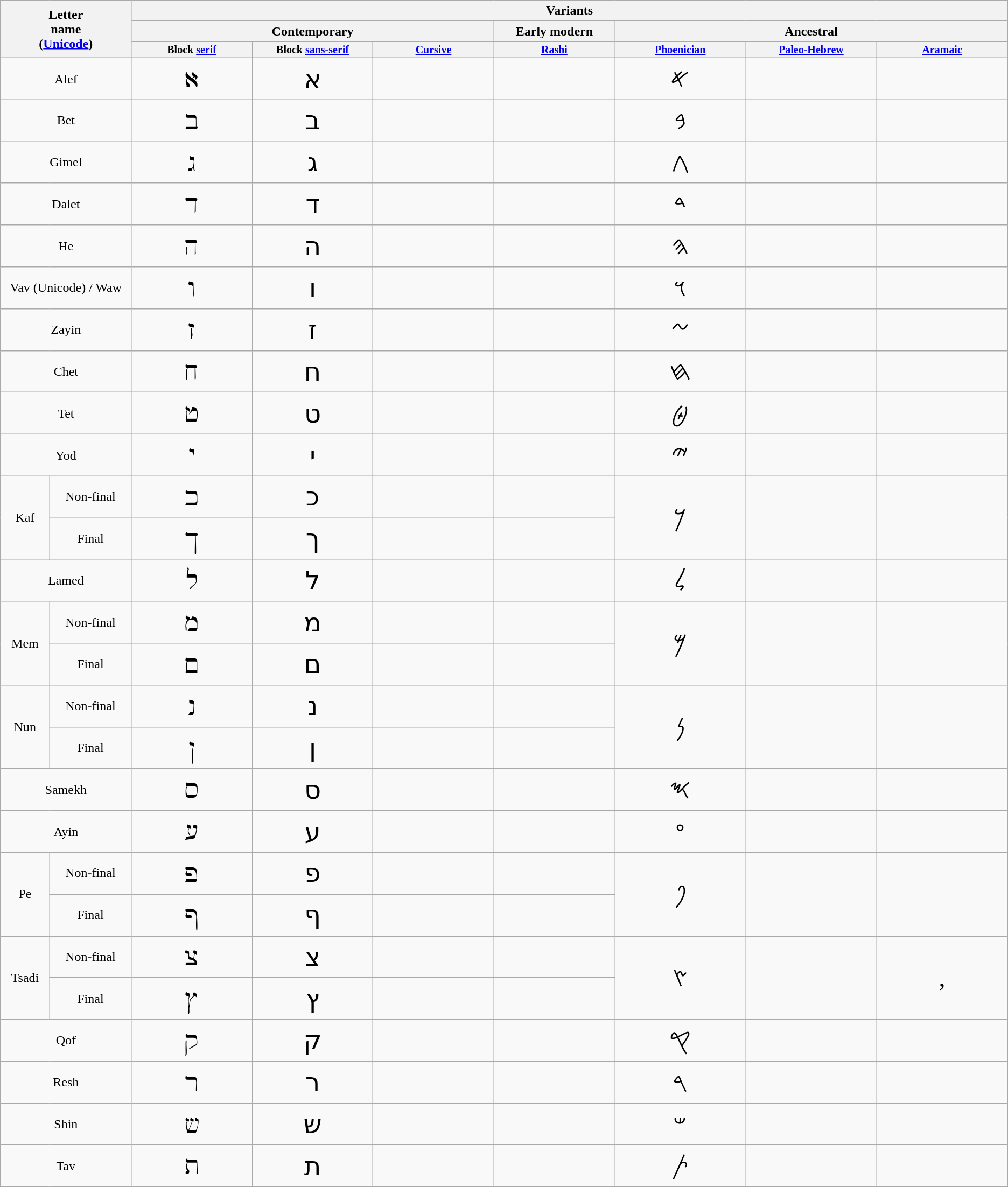<table class="wikitable noresize">
<tr>
<th colspan=2 rowspan="3" style="width:13%;">Letter<br>name<br>(<a href='#'>Unicode</a>)</th>
<th colspan=7>Variants</th>
</tr>
<tr>
<th colspan=3>Contemporary</th>
<th colspan=1>Early modern</th>
<th colspan=3>Ancestral</th>
</tr>
<tr style="line-height:.75em;">
<th style="width:12%;"><small>Block <a href='#'>serif</a></small></th>
<th style="width:12%;"><small>Block <a href='#'>sans-serif</a></small></th>
<th style="width:12%;"><small><a href='#'>Cursive</a></small></th>
<th style="width:12%;"><small><a href='#'>Rashi</a></small></th>
<th style="width:13%;"><small><a href='#'>Phoenician</a></small></th>
<th style="width:13%;"><small><a href='#'>Paleo-Hebrew</a></small></th>
<th style="width:13%;"><small><a href='#'>Aramaic</a></small></th>
</tr>
<tr style="text-align:center; font-size:200%;">
<td colspan=2 style="font-size:50%;">Alef</td>
<td lang="he" style="font-family: 'Times New Roman', 'SBL Hebrew', David, Narkisim, 'Taamey Frank CLM', 'New Peninim MT', 'Noto Serif Hebrew', FreeSerif, serif;">א</td>
<td lang="he" style="font-family: Arial, 'DejaVu Sans Condensed', 'DejaVu Sans', Tahoma, 'Noto Sans Hebrew', Alef, FreeSans, sans-serif;">א</td>
<td></td>
<td></td>
<td>𐤀</td>
<td></td>
<td></td>
</tr>
<tr style="text-align:center; font-size:200%;">
<td colspan=2 style="font-size:50%;">Bet</td>
<td lang="he" style="font-family: 'Times New Roman', 'SBL Hebrew', David, Narkisim, 'Taamey Frank CLM', 'New Peninim MT', 'Noto Serif Hebrew', FreeSerif, serif;">ב</td>
<td lang="he" style="font-family: Arial, 'DejaVu Sans Condensed', 'DejaVu Sans', Tahoma, 'Noto Sans Hebrew', Alef, FreeSans, sans-serif;">ב</td>
<td></td>
<td></td>
<td>𐤁</td>
<td></td>
<td></td>
</tr>
<tr style="text-align:center; font-size:200%;">
<td colspan=2 style="font-size:50%;">Gimel</td>
<td lang="he" style="font-family: 'Times New Roman', 'SBL Hebrew', David, Narkisim, 'Taamey Frank CLM', 'New Peninim MT', 'Noto Serif Hebrew', FreeSerif, serif;">ג</td>
<td lang="he" style="font-family: Arial, 'DejaVu Sans Condensed', 'DejaVu Sans', Tahoma, 'Noto Sans Hebrew', Alef, FreeSans, sans-serif;">ג</td>
<td></td>
<td></td>
<td>𐤂</td>
<td></td>
<td></td>
</tr>
<tr style="text-align:center; font-size:200%;">
<td colspan=2 style="font-size:50%;">Dalet</td>
<td lang="he" style="font-family: 'Times New Roman', 'SBL Hebrew', David, Narkisim, 'Taamey Frank CLM', 'New Peninim MT', 'Noto Serif Hebrew', FreeSerif, serif;">ד</td>
<td lang="he" style="font-family: Arial, 'DejaVu Sans Condensed', 'DejaVu Sans', Tahoma, 'Noto Sans Hebrew', Alef, FreeSans, sans-serif;">ד</td>
<td></td>
<td></td>
<td>𐤃</td>
<td></td>
<td></td>
</tr>
<tr style="text-align:center; font-size:200%;">
<td colspan=2 style="font-size:50%;">He</td>
<td lang="he" style="font-family: 'Times New Roman', 'SBL Hebrew', David, Narkisim, 'Taamey Frank CLM', 'New Peninim MT', 'Noto Serif Hebrew', FreeSerif, serif;">ה</td>
<td lang="he" style="font-family: Arial, 'DejaVu Sans Condensed', 'DejaVu Sans', Tahoma, 'Noto Sans Hebrew', Alef, FreeSans, sans-serif;">ה</td>
<td></td>
<td></td>
<td>𐤄</td>
<td></td>
<td></td>
</tr>
<tr style="text-align:center; font-size:200%;">
<td colspan=2 style="font-size:50%;">Vav (Unicode) / Waw</td>
<td lang="he" style="font-family: 'Times New Roman', 'SBL Hebrew', David, Narkisim, 'Taamey Frank CLM', 'New Peninim MT', 'Noto Serif Hebrew', FreeSerif, serif;">ו</td>
<td lang="he" style="font-family: Arial, 'DejaVu Sans Condensed', 'DejaVu Sans', Tahoma, 'Noto Sans Hebrew', Alef, FreeSans, sans-serif;">ו</td>
<td></td>
<td></td>
<td>𐤅</td>
<td></td>
<td></td>
</tr>
<tr style="text-align:center; font-size:200%;">
<td colspan=2 style="font-size:50%;">Zayin</td>
<td lang="he" style="font-family: 'Times New Roman', 'SBL Hebrew', David, Narkisim, 'Taamey Frank CLM', 'New Peninim MT', 'Noto Serif Hebrew', FreeSerif, serif;">ז</td>
<td lang="he" style="font-family: Arial, 'DejaVu Sans Condensed', 'DejaVu Sans', Tahoma, 'Noto Sans Hebrew', Alef, FreeSans, sans-serif;">ז</td>
<td></td>
<td></td>
<td>𐤆</td>
<td></td>
<td></td>
</tr>
<tr style="text-align:center; font-size:200%;">
<td colspan=2 style="font-size:50%;">Chet</td>
<td lang="he" style="font-family: 'Times New Roman', 'SBL Hebrew', David, Narkisim, 'Taamey Frank CLM', 'New Peninim MT', 'Noto Serif Hebrew', FreeSerif, serif;">ח</td>
<td lang="he" style="font-family: Arial, 'DejaVu Sans Condensed', 'DejaVu Sans', Tahoma, 'Noto Sans Hebrew', Alef, FreeSans, sans-serif;">ח</td>
<td></td>
<td></td>
<td>𐤇</td>
<td></td>
<td></td>
</tr>
<tr style="text-align:center; font-size:200%;">
<td colspan=2 style="font-size:50%;">Tet</td>
<td lang="he" style="font-family: 'Times New Roman', 'SBL Hebrew', David, Narkisim, 'Taamey Frank CLM', 'New Peninim MT', 'Noto Serif Hebrew', FreeSerif, serif;">ט</td>
<td lang="he" style="font-family: Arial, 'DejaVu Sans Condensed', 'DejaVu Sans', Tahoma, 'Noto Sans Hebrew', Alef, FreeSans, sans-serif;">ט</td>
<td></td>
<td></td>
<td>𐤈</td>
<td></td>
<td></td>
</tr>
<tr style="text-align:center; font-size:200%;">
<td colspan=2 style="font-size:50%;">Yod</td>
<td lang="he" style="font-family: 'Times New Roman', 'SBL Hebrew', David, Narkisim, 'Taamey Frank CLM', 'New Peninim MT', 'Noto Serif Hebrew', FreeSerif, serif;">י</td>
<td lang="he" style="font-family: Arial, 'DejaVu Sans Condensed', 'DejaVu Sans', Tahoma, 'Noto Sans Hebrew', Alef, FreeSans, sans-serif;">י</td>
<td></td>
<td></td>
<td>𐤉</td>
<td></td>
<td></td>
</tr>
<tr style="text-align:center; font-size:200%;">
<td rowspan=2 style="font-size:50%;">Kaf</td>
<td style="font-size:50%;">Non-final</td>
<td lang="he" style="font-family: 'Times New Roman', 'SBL Hebrew', David, Narkisim, 'Taamey Frank CLM', 'New Peninim MT', 'Noto Serif Hebrew', FreeSerif, serif;">כ</td>
<td lang="he" style="font-family: Arial, 'DejaVu Sans Condensed', 'DejaVu Sans', Tahoma, 'Noto Sans Hebrew', Alef, FreeSans, sans-serif;">כ</td>
<td></td>
<td></td>
<td rowspan="2">𐤊</td>
<td rowspan=2></td>
<td rowspan=2></td>
</tr>
<tr style="text-align:center; font-size:200%;">
<td style="font-size:50%;">Final</td>
<td lang="he" style="font-family: 'Times New Roman', 'SBL Hebrew', David, Narkisim, 'Taamey Frank CLM', 'New Peninim MT', 'Noto Serif Hebrew', FreeSerif, serif;">ך</td>
<td lang="he" style="font-family: Arial, 'DejaVu Sans Condensed', 'DejaVu Sans', Tahoma, 'Noto Sans Hebrew', Alef, FreeSans, sans-serif;">ך</td>
<td></td>
<td></td>
</tr>
<tr style="text-align:center; font-size:200%;">
<td colspan=2 style="font-size:50%;">Lamed</td>
<td lang="he" style="font-family: 'Times New Roman', 'SBL Hebrew', David, Narkisim, 'Taamey Frank CLM', 'New Peninim MT', 'Noto Serif Hebrew', FreeSerif, serif;">ל</td>
<td lang="he" style="font-family: Arial, 'DejaVu Sans Condensed', 'DejaVu Sans', Tahoma, 'Noto Sans Hebrew', Alef, FreeSans, sans-serif;">ל</td>
<td></td>
<td></td>
<td>𐤋</td>
<td></td>
<td></td>
</tr>
<tr style="text-align:center; font-size:200%;">
<td rowspan=2 style="font-size:50%;">Mem</td>
<td style="font-size:50%;">Non-final</td>
<td lang="he" style="font-family: 'Times New Roman', 'SBL Hebrew', David, Narkisim, 'Taamey Frank CLM', 'New Peninim MT', 'Noto Serif Hebrew', FreeSerif, serif;">מ</td>
<td lang="he" style="font-family: Arial, 'DejaVu Sans Condensed', 'DejaVu Sans', Tahoma, 'Noto Sans Hebrew', Alef, FreeSans, sans-serif;">מ</td>
<td></td>
<td></td>
<td rowspan="2">𐤌</td>
<td rowspan=2></td>
<td rowspan=2></td>
</tr>
<tr style="text-align:center; font-size:200%;">
<td style="font-size:50%;">Final</td>
<td lang="he" style="font-family: 'Times New Roman', 'SBL Hebrew', David, Narkisim, 'Taamey Frank CLM', 'New Peninim MT', 'Noto Serif Hebrew', FreeSerif, serif;">ם</td>
<td lang="he" style="font-family: Arial, 'DejaVu Sans Condensed', 'DejaVu Sans', Tahoma, 'Noto Sans Hebrew', Alef, FreeSans, sans-serif;">ם</td>
<td></td>
<td></td>
</tr>
<tr style="text-align:center; font-size:200%;">
<td rowspan=2 style="font-size:50%;">Nun</td>
<td style="font-size:50%;">Non-final</td>
<td lang="he" style="font-family: 'Times New Roman', 'SBL Hebrew', David, Narkisim, 'Taamey Frank CLM', 'New Peninim MT', 'Noto Serif Hebrew', FreeSerif, serif;">נ</td>
<td lang="he" style="font-family: Arial, 'DejaVu Sans Condensed', 'DejaVu Sans', Tahoma, 'Noto Sans Hebrew', Alef, FreeSans, sans-serif;">נ</td>
<td></td>
<td></td>
<td rowspan="2">𐤍</td>
<td rowspan=2></td>
<td rowspan=2></td>
</tr>
<tr style="text-align:center; font-size:200%;">
<td style="font-size:50%;">Final</td>
<td lang="he" style="font-family: 'Times New Roman', 'SBL Hebrew', David, Narkisim, 'Taamey Frank CLM', 'New Peninim MT', 'Noto Serif Hebrew', FreeSerif, serif;">ן</td>
<td lang="he" style="font-family: Arial, 'DejaVu Sans Condensed', 'DejaVu Sans', Tahoma, 'Noto Sans Hebrew', Alef, FreeSans, sans-serif;">ן</td>
<td></td>
<td></td>
</tr>
<tr style="text-align:center; font-size:200%;">
<td colspan=2 style="font-size:50%;">Samekh</td>
<td lang="he" style="font-family: 'Times New Roman', 'SBL Hebrew', David, Narkisim, 'Taamey Frank CLM', 'New Peninim MT', 'Noto Serif Hebrew', FreeSerif, serif;">ס</td>
<td lang="he" style="font-family: Arial, 'DejaVu Sans Condensed', 'DejaVu Sans', Tahoma, 'Noto Sans Hebrew', Alef, FreeSans, sans-serif;">ס</td>
<td></td>
<td></td>
<td>𐤎</td>
<td></td>
<td></td>
</tr>
<tr style="text-align:center; font-size:200%;">
<td colspan=2 style="font-size:50%;">Ayin</td>
<td lang="he" style="font-family: 'Times New Roman', 'SBL Hebrew', David, Narkisim, 'Taamey Frank CLM', 'New Peninim MT', 'Noto Serif Hebrew', FreeSerif, serif;">ע</td>
<td lang="he" style="font-family: Arial, 'DejaVu Sans Condensed', 'DejaVu Sans', Tahoma, 'Noto Sans Hebrew', Alef, FreeSans, sans-serif;">ע</td>
<td></td>
<td></td>
<td>𐤏</td>
<td></td>
<td></td>
</tr>
<tr style="text-align:center; font-size:200%;">
<td rowspan=2 style="font-size:50%;">Pe</td>
<td style="font-size:50%;">Non-final</td>
<td lang="he" style="font-family: 'Times New Roman', 'SBL Hebrew', David, Narkisim, 'Taamey Frank CLM', 'New Peninim MT', 'Noto Serif Hebrew', FreeSerif, serif;">פ</td>
<td lang="he" style="font-family: Arial, 'DejaVu Sans Condensed', 'DejaVu Sans', Tahoma, 'Noto Sans Hebrew', Alef, FreeSans, sans-serif;">פ</td>
<td></td>
<td></td>
<td rowspan="2">𐤐</td>
<td rowspan=2></td>
<td rowspan=2></td>
</tr>
<tr style="text-align:center; font-size:200%;">
<td style="font-size:50%;">Final</td>
<td lang="he" style="font-family: 'Times New Roman', 'SBL Hebrew', David, Narkisim, 'Taamey Frank CLM', 'New Peninim MT', 'Noto Serif Hebrew', FreeSerif, serif;">ף</td>
<td lang="he" style="font-family: Arial, 'DejaVu Sans Condensed', 'DejaVu Sans', Tahoma, 'Noto Sans Hebrew', Alef, FreeSans, sans-serif;">ף</td>
<td></td>
<td></td>
</tr>
<tr style="text-align:center; font-size:200%;">
<td rowspan=2 style="font-size:50%;">Tsadi</td>
<td style="font-size:50%;">Non-final</td>
<td lang="he" style="font-family: 'Times New Roman', 'SBL Hebrew', David, Narkisim, 'Taamey Frank CLM', 'New Peninim MT', 'Noto Serif Hebrew', FreeSerif, serif;">צ</td>
<td lang="he" style="font-family: Arial, 'DejaVu Sans Condensed', 'DejaVu Sans', Tahoma, 'Noto Sans Hebrew', Alef, FreeSans, sans-serif;">צ</td>
<td></td>
<td></td>
<td rowspan="2">𐤑</td>
<td rowspan=2></td>
<td rowspan=2>, </td>
</tr>
<tr style="text-align:center; font-size:200%;">
<td style="font-size:50%;">Final</td>
<td lang="he" style="font-family: 'Times New Roman', 'SBL Hebrew', David, Narkisim, 'Taamey Frank CLM', 'New Peninim MT', 'Noto Serif Hebrew', FreeSerif, serif;">ץ</td>
<td lang="he" style="font-family: Arial, 'DejaVu Sans Condensed', 'DejaVu Sans', Tahoma, 'Noto Sans Hebrew', Alef, FreeSans, sans-serif;">ץ</td>
<td></td>
<td></td>
</tr>
<tr style="text-align:center; font-size:200%;">
<td colspan=2 style="font-size:50%;">Qof</td>
<td lang="he" style="font-family: 'Times New Roman', 'SBL Hebrew', David, Narkisim, 'Taamey Frank CLM', 'New Peninim MT', 'Noto Serif Hebrew', FreeSerif, serif;">ק</td>
<td lang="he" style="font-family: Arial, 'DejaVu Sans Condensed', 'DejaVu Sans', Tahoma, 'Noto Sans Hebrew', Alef, FreeSans, sans-serif;">ק</td>
<td></td>
<td></td>
<td>𐤒</td>
<td></td>
<td></td>
</tr>
<tr style="text-align:center; font-size:200%;">
<td colspan=2 style="font-size:50%;">Resh</td>
<td lang="he" style="font-family: 'Times New Roman', 'SBL Hebrew', David, Narkisim, 'Taamey Frank CLM', 'New Peninim MT', 'Noto Serif Hebrew', FreeSerif, serif;">ר</td>
<td lang="he" style="font-family: Arial, 'DejaVu Sans Condensed', 'DejaVu Sans', Tahoma, 'Noto Sans Hebrew', Alef, FreeSans, sans-serif;">ר</td>
<td></td>
<td></td>
<td>𐤓</td>
<td></td>
<td></td>
</tr>
<tr style="text-align:center; font-size:200%;">
<td colspan=2 style="font-size:50%;">Shin</td>
<td lang="he" style="font-family: 'Times New Roman', 'SBL Hebrew', David, Narkisim, 'Taamey Frank CLM', 'New Peninim MT', 'Noto Serif Hebrew', FreeSerif, serif;">ש</td>
<td lang="he" style="font-family: Arial, 'DejaVu Sans Condensed', 'DejaVu Sans', Tahoma, 'Noto Sans Hebrew', Alef, FreeSans, sans-serif;">ש</td>
<td></td>
<td></td>
<td>𐤔</td>
<td></td>
<td></td>
</tr>
<tr style="text-align:center; font-size:200%;">
<td colspan=2 style="font-size:50%;">Tav</td>
<td lang="he" style="font-family: 'Times New Roman', 'SBL Hebrew', David, Narkisim, 'Taamey Frank CLM', 'New Peninim MT', 'Noto Serif Hebrew', FreeSerif, serif;">ת</td>
<td lang="he" style="font-family: Arial, 'DejaVu Sans Condensed', 'DejaVu Sans', Tahoma, 'Noto Sans Hebrew', Alef, FreeSans, sans-serif;">ת</td>
<td></td>
<td></td>
<td>𐤕</td>
<td></td>
<td></td>
</tr>
</table>
